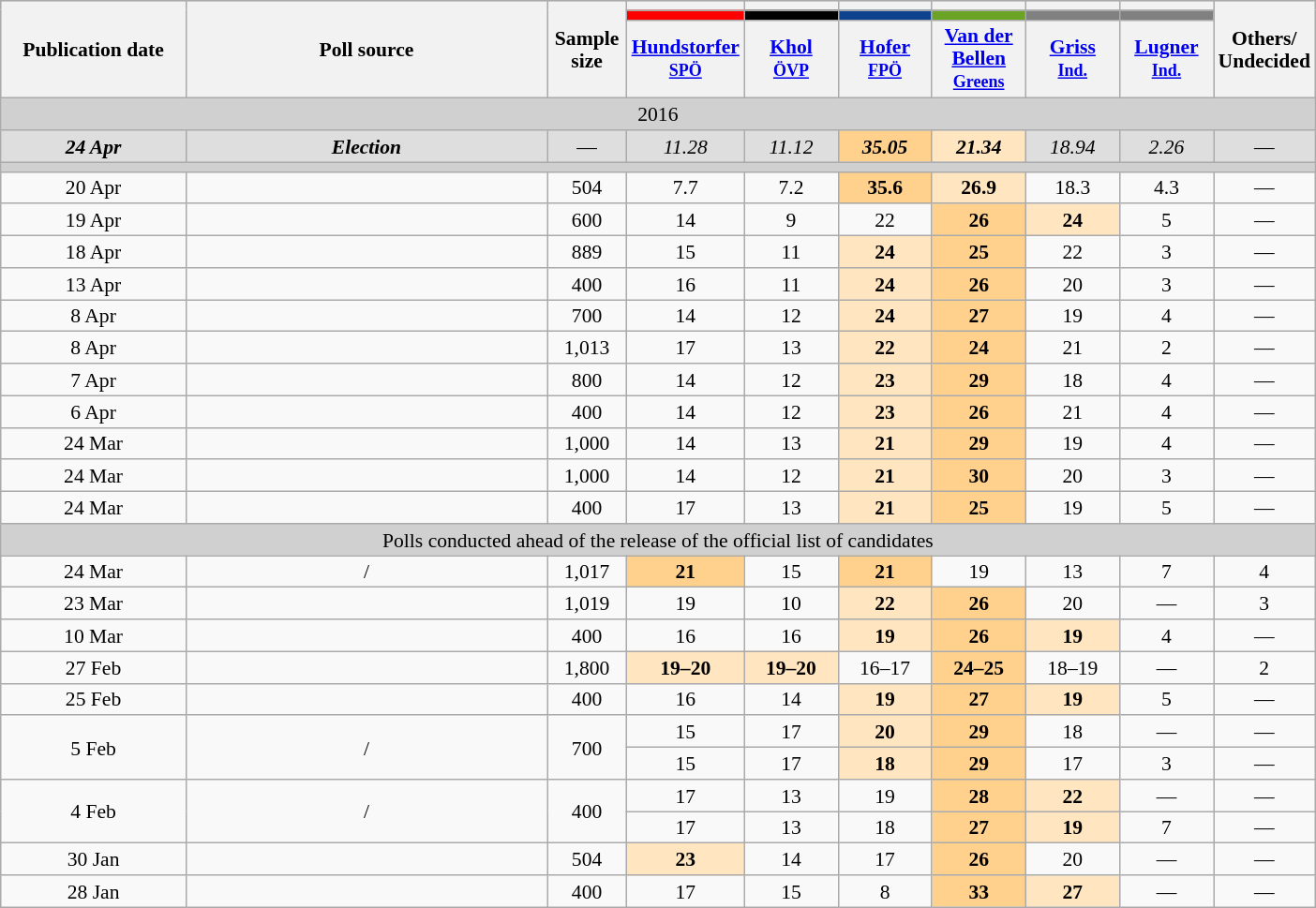<table class="wikitable" style="text-align:center;font-size:90%;line-height:16px">
<tr style="background:lightgrey;">
<th rowspan="3" style="width:125px;">Publication date</th>
<th rowspan="3" style="width:250px;">Poll source</th>
<th rowspan="3" style="width:50px;">Sample size</th>
<th style="width:60px;"></th>
<th style="width:60px;"></th>
<th style="width:60px;"></th>
<th style="width:60px;"></th>
<th style="width:60px;"></th>
<th style="width:60px;"></th>
<th rowspan="3" style="width:60px;">Others/<br>Undecided</th>
</tr>
<tr>
<td style="background:#f00;"></td>
<td style="background:#000;"></td>
<td style="background:#0e428e;"></td>
<td style="background:#6ba325;"></td>
<td style="background:gray;"></td>
<td style="background:gray;"></td>
</tr>
<tr>
<th><a href='#'>Hundstorfer</a><br><small><a href='#'>SPÖ</a></small></th>
<th><a href='#'>Khol</a><br><small><a href='#'>ÖVP</a></small></th>
<th><a href='#'>Hofer</a><br><small><a href='#'>FPÖ</a></small></th>
<th><a href='#'>Van der Bellen</a><br><small><a href='#'>Greens</a></small></th>
<th><a href='#'>Griss</a><br><small><a href='#'>Ind.</a></small></th>
<th><a href='#'>Lugner</a><br><small><a href='#'>Ind.</a></small></th>
</tr>
<tr>
<td colspan="10" style="background:#D0D0D0; color:black">2016</td>
</tr>
<tr>
<td style="text-align:center; background:#dedede;"><strong><em>24 Apr</em></strong></td>
<td style="text-align:center; background:#dedede;"><strong><em>Election</em></strong></td>
<td style="text-align:center; background:#dedede;">—</td>
<td style="text-align:center; background:#dedede;"><em>11.28</em></td>
<td style="text-align:center; background:#dedede;"><em>11.12</em></td>
<td style="background:#FFD18D"><strong><em>35.05</em></strong></td>
<td style="background:#FFE6C0"><strong><em>21.34</em></strong></td>
<td style="text-align:center; background:#dedede;"><em>18.94</em></td>
<td style="text-align:center; background:#dedede;"><em>2.26</em></td>
<td style="text-align:center; background:#dedede;">—</td>
</tr>
<tr>
<td colspan="10" style="background:#D0D0D0;"></td>
</tr>
<tr>
<td style="text-align:center;">20 Apr</td>
<td style="text-align:center;"></td>
<td style="text-align:center;">504</td>
<td style="text-align:center;">7.7</td>
<td style="text-align:center;">7.2</td>
<td style="background:#FFD18D"><strong>35.6</strong></td>
<td style="background:#FFE6C0"><strong>26.9</strong></td>
<td style="text-align:center;">18.3</td>
<td style="text-align:center;">4.3</td>
<td style="text-align:center;">—</td>
</tr>
<tr>
<td style="text-align:center;">19 Apr</td>
<td style="text-align:center;"></td>
<td style="text-align:center;">600</td>
<td style="text-align:center;">14</td>
<td style="text-align:center;">9</td>
<td style="text-align:center;">22</td>
<td style="background:#FFD18D"><strong>26</strong></td>
<td style="background:#FFE6C0"><strong>24</strong></td>
<td style="text-align:center;">5</td>
<td style="text-align:center;">—</td>
</tr>
<tr>
<td style="text-align:center;">18 Apr</td>
<td style="text-align:center;"></td>
<td style="text-align:center;">889</td>
<td style="text-align:center;">15</td>
<td style="text-align:center;">11</td>
<td style="background:#FFE6C0"><strong>24</strong></td>
<td style="background:#FFD18D"><strong>25</strong></td>
<td style="text-align:center;">22</td>
<td style="text-align:center;">3</td>
<td style="text-align:center;">—</td>
</tr>
<tr>
<td style="text-align:center;">13 Apr</td>
<td style="text-align:center;"></td>
<td style="text-align:center;">400</td>
<td style="text-align:center;">16</td>
<td style="text-align:center;">11</td>
<td style="background:#FFE6C0"><strong>24</strong></td>
<td style="background:#FFD18D"><strong>26</strong></td>
<td style="text-align:center;">20</td>
<td style="text-align:center;">3</td>
<td style="text-align:center;">—</td>
</tr>
<tr>
<td style="text-align:center;">8 Apr</td>
<td style="text-align:center;"></td>
<td style="text-align:center;">700</td>
<td style="text-align:center;">14</td>
<td style="text-align:center;">12</td>
<td style="background:#FFE6C0"><strong>24</strong></td>
<td style="background:#FFD18D"><strong>27</strong></td>
<td style="text-align:center;">19</td>
<td style="text-align:center;">4</td>
<td style="text-align:center;">—</td>
</tr>
<tr>
<td style="text-align:center;">8 Apr</td>
<td style="text-align:center;"></td>
<td style="text-align:center;">1,013</td>
<td style="text-align:center;">17</td>
<td style="text-align:center;">13</td>
<td style="background:#FFE6C0"><strong>22</strong></td>
<td style="background:#FFD18D"><strong>24</strong></td>
<td style="text-align:center;">21</td>
<td style="text-align:center;">2</td>
<td style="text-align:center;">—</td>
</tr>
<tr>
<td style="text-align:center;">7 Apr</td>
<td style="text-align:center;"></td>
<td style="text-align:center;">800</td>
<td style="text-align:center;">14</td>
<td style="text-align:center;">12</td>
<td style="background:#FFE6C0"><strong>23</strong></td>
<td style="background:#FFD18D"><strong>29</strong></td>
<td style="text-align:center;">18</td>
<td style="text-align:center;">4</td>
<td style="text-align:center;">—</td>
</tr>
<tr>
<td style="text-align:center;">6 Apr</td>
<td style="text-align:center;"></td>
<td style="text-align:center;">400</td>
<td style="text-align:center;">14</td>
<td style="text-align:center;">12</td>
<td style="background:#FFE6C0"><strong>23</strong></td>
<td style="background:#FFD18D"><strong>26</strong></td>
<td style="text-align:center;">21</td>
<td style="text-align:center;">4</td>
<td style="text-align:center;">—</td>
</tr>
<tr>
<td style="text-align:center;">24 Mar</td>
<td style="text-align:center;"></td>
<td style="text-align:center;">1,000</td>
<td style="text-align:center;">14</td>
<td style="text-align:center;">13</td>
<td style="background:#FFE6C0"><strong>21</strong></td>
<td style="background:#FFD18D"><strong>29</strong></td>
<td style="text-align:center;">19</td>
<td style="text-align:center;">4</td>
<td style="text-align:center;">—</td>
</tr>
<tr>
<td style="text-align:center;">24 Mar</td>
<td style="text-align:center;"></td>
<td style="text-align:center;">1,000</td>
<td style="text-align:center;">14</td>
<td style="text-align:center;">12</td>
<td style="background:#FFE6C0"><strong>21</strong></td>
<td style="background:#FFD18D"><strong>30</strong></td>
<td style="text-align:center;">20</td>
<td style="text-align:center;">3</td>
<td style="text-align:center;">—</td>
</tr>
<tr>
<td style="text-align:center;">24 Mar</td>
<td style="text-align:center;"></td>
<td style="text-align:center;">400</td>
<td style="text-align:center;">17</td>
<td style="text-align:center;">13</td>
<td style="background:#FFE6C0"><strong>21</strong></td>
<td style="background:#FFD18D"><strong>25</strong></td>
<td style="text-align:center;">19</td>
<td style="text-align:center;">5</td>
<td style="text-align:center;">—</td>
</tr>
<tr>
<td colspan="10" style="background:#D0D0D0; color:black">Polls conducted ahead of the release of the official list of candidates</td>
</tr>
<tr>
<td style="text-align:center;">24 Mar</td>
<td style="text-align:center;">/</td>
<td style="text-align:center;">1,017</td>
<td style="background:#FFD18D"><strong>21</strong></td>
<td style="text-align:center;">15</td>
<td style="background:#FFD18D"><strong>21</strong></td>
<td style="text-align:center;">19</td>
<td style="text-align:center;">13</td>
<td style="text-align:center;">7</td>
<td style="text-align:center;">4</td>
</tr>
<tr>
<td style="text-align:center;">23 Mar</td>
<td style="text-align:center;"></td>
<td style="text-align:center;">1,019</td>
<td style="text-align:center;">19</td>
<td style="text-align:center;">10</td>
<td style="background:#FFE6C0"><strong>22</strong></td>
<td style="background:#FFD18D"><strong>26</strong></td>
<td style="text-align:center;">20</td>
<td style="text-align:center;">—</td>
<td style="text-align:center;">3</td>
</tr>
<tr>
<td style="text-align:center;">10 Mar</td>
<td style="text-align:center;"></td>
<td style="text-align:center;">400</td>
<td style="text-align:center;">16</td>
<td style="text-align:center;">16</td>
<td style="background:#FFE6C0"><strong>19</strong></td>
<td style="background:#FFD18D"><strong>26</strong></td>
<td style="background:#FFE6C0"><strong>19</strong></td>
<td style="text-align:center;">4</td>
<td style="text-align:center;">—</td>
</tr>
<tr>
<td style="text-align:center;">27 Feb</td>
<td style="text-align:center;"></td>
<td style="text-align:center;">1,800</td>
<td style="background:#FFE6C0"><strong>19–20</strong></td>
<td style="background:#FFE6C0"><strong>19–20</strong></td>
<td style="text-align:center;">16–17</td>
<td style="background:#FFD18D"><strong>24–25</strong></td>
<td style="text-align:center;">18–19</td>
<td style="text-align:center;">—</td>
<td style="text-align:center;">2</td>
</tr>
<tr>
<td style="text-align:center;">25 Feb</td>
<td style="text-align:center;"></td>
<td style="text-align:center;">400</td>
<td style="text-align:center;">16</td>
<td style="text-align:center;">14</td>
<td style="background:#FFE6C0"><strong>19</strong></td>
<td style="background:#FFD18D"><strong>27</strong></td>
<td style="background:#FFE6C0"><strong>19</strong></td>
<td style="text-align:center;">5</td>
<td style="text-align:center;">—</td>
</tr>
<tr>
<td style="text-align:center;" rowspan=2>5 Feb</td>
<td style="text-align:center;" rowspan=2>/</td>
<td style="text-align:center;" rowspan=2>700</td>
<td style="text-align:center;">15</td>
<td style="text-align:center;">17</td>
<td style="background:#FFE6C0"><strong>20</strong></td>
<td style="background:#FFD18D"><strong>29</strong></td>
<td style="text-align:center;">18</td>
<td style="text-align:center;">—</td>
<td style="text-align:center;">—</td>
</tr>
<tr>
<td style="text-align:center;">15</td>
<td style="text-align:center;">17</td>
<td style="background:#FFE6C0"><strong>18</strong></td>
<td style="background:#FFD18D"><strong>29</strong></td>
<td style="text-align:center;">17</td>
<td style="text-align:center;">3</td>
<td style="text-align:center;">—</td>
</tr>
<tr>
<td style="text-align:center;" rowspan="2">4 Feb</td>
<td style="text-align:center;" rowspan="2">/</td>
<td style="text-align:center;" rowspan="2">400</td>
<td style="text-align:center;">17</td>
<td style="text-align:center;">13</td>
<td style="text-align:center;">19</td>
<td style="background:#FFD18D"><strong>28</strong></td>
<td style="background:#FFE6C0"><strong>22</strong></td>
<td style="text-align:center;">—</td>
<td style="text-align:center;">—</td>
</tr>
<tr>
<td style="text-align:center;">17</td>
<td style="text-align:center;">13</td>
<td style="text-align:center;">18</td>
<td style="background:#FFD18D"><strong>27</strong></td>
<td style="background:#FFE6C0"><strong>19</strong></td>
<td style="text-align:center;">7</td>
<td style="text-align:center;">—</td>
</tr>
<tr>
<td style="text-align:center;">30 Jan</td>
<td style="text-align:center;"></td>
<td style="text-align:center;">504</td>
<td style="background:#FFE6C0"><strong>23</strong></td>
<td style="text-align:center;">14</td>
<td style="text-align:center;">17</td>
<td style="background:#FFD18D"><strong>26</strong></td>
<td style="text-align:center;">20</td>
<td style="text-align:center;">—</td>
<td style="text-align:center;">—</td>
</tr>
<tr>
<td style="text-align:center;">28 Jan</td>
<td style="text-align:center;"></td>
<td style="text-align:center;">400</td>
<td style="text-align:center;">17</td>
<td style="text-align:center;">15</td>
<td style="text-align:center;">8</td>
<td style="background:#FFD18D"><strong>33</strong></td>
<td style="background:#FFE6C0"><strong>27</strong></td>
<td style="text-align:center;">—</td>
<td style="text-align:center;">—</td>
</tr>
</table>
